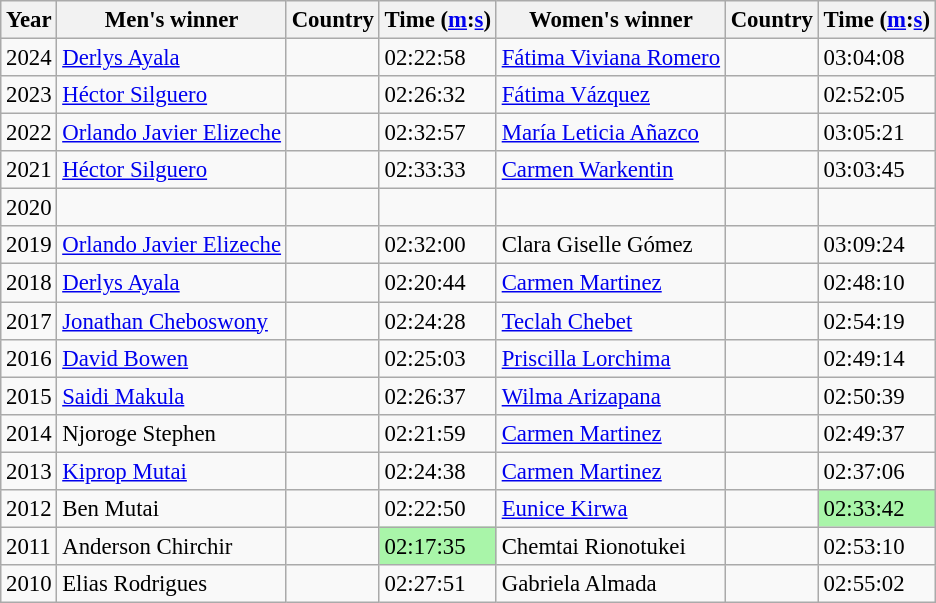<table class="wikitable sortable" style="font-size:95%;">
<tr>
<th>Year</th>
<th>Men's winner</th>
<th>Country</th>
<th>Time (<a href='#'>m</a>:<a href='#'>s</a>)</th>
<th>Women's winner</th>
<th>Country</th>
<th>Time (<a href='#'>m</a>:<a href='#'>s</a>)</th>
</tr>
<tr>
<td>2024</td>
<td><a href='#'>Derlys Ayala</a></td>
<td></td>
<td>02:22:58</td>
<td><a href='#'>Fátima Viviana Romero</a></td>
<td></td>
<td>03:04:08</td>
</tr>
<tr>
<td>2023</td>
<td><a href='#'>Héctor Silguero</a></td>
<td></td>
<td>02:26:32</td>
<td><a href='#'>Fátima Vázquez</a></td>
<td></td>
<td>02:52:05</td>
</tr>
<tr>
<td>2022</td>
<td><a href='#'>Orlando Javier Elizeche</a></td>
<td></td>
<td>02:32:57</td>
<td><a href='#'>María Leticia Añazco</a></td>
<td></td>
<td>03:05:21</td>
</tr>
<tr>
<td>2021</td>
<td><a href='#'>Héctor Silguero</a></td>
<td></td>
<td>02:33:33</td>
<td><a href='#'>Carmen Warkentin</a></td>
<td></td>
<td>03:03:45</td>
</tr>
<tr>
<td>2020</td>
<td></td>
<td></td>
<td></td>
<td></td>
<td></td>
<td></td>
</tr>
<tr>
<td>2019</td>
<td><a href='#'>Orlando Javier Elizeche</a></td>
<td></td>
<td>02:32:00</td>
<td>Clara Giselle Gómez</td>
<td></td>
<td>03:09:24</td>
</tr>
<tr>
<td>2018</td>
<td><a href='#'>Derlys Ayala</a></td>
<td></td>
<td>02:20:44</td>
<td><a href='#'>Carmen Martinez</a></td>
<td></td>
<td>02:48:10</td>
</tr>
<tr>
<td>2017</td>
<td><a href='#'>Jonathan Cheboswony</a></td>
<td></td>
<td>02:24:28</td>
<td><a href='#'>Teclah Chebet</a></td>
<td></td>
<td>02:54:19</td>
</tr>
<tr>
<td>2016</td>
<td><a href='#'>David Bowen</a></td>
<td></td>
<td>02:25:03</td>
<td><a href='#'>Priscilla Lorchima</a></td>
<td></td>
<td>02:49:14</td>
</tr>
<tr>
<td>2015</td>
<td><a href='#'>Saidi Makula</a></td>
<td></td>
<td>02:26:37</td>
<td><a href='#'>Wilma Arizapana</a></td>
<td></td>
<td>02:50:39</td>
</tr>
<tr>
<td>2014</td>
<td>Njoroge Stephen</td>
<td></td>
<td>02:21:59</td>
<td><a href='#'>Carmen Martinez</a></td>
<td></td>
<td>02:49:37</td>
</tr>
<tr>
<td>2013</td>
<td><a href='#'>Kiprop Mutai</a></td>
<td></td>
<td>02:24:38</td>
<td><a href='#'>Carmen Martinez</a></td>
<td></td>
<td>02:37:06</td>
</tr>
<tr>
<td>2012</td>
<td>Ben Mutai</td>
<td></td>
<td>02:22:50</td>
<td><a href='#'>Eunice Kirwa</a></td>
<td></td>
<td style="background:#a9f5a9;">02:33:42</td>
</tr>
<tr>
<td>2011</td>
<td>Anderson Chirchir</td>
<td></td>
<td style="background:#a9f5a9;">02:17:35</td>
<td>Chemtai Rionotukei</td>
<td></td>
<td>02:53:10</td>
</tr>
<tr>
<td>2010</td>
<td>Elias Rodrigues</td>
<td></td>
<td>02:27:51</td>
<td>Gabriela Almada</td>
<td></td>
<td>02:55:02</td>
</tr>
</table>
